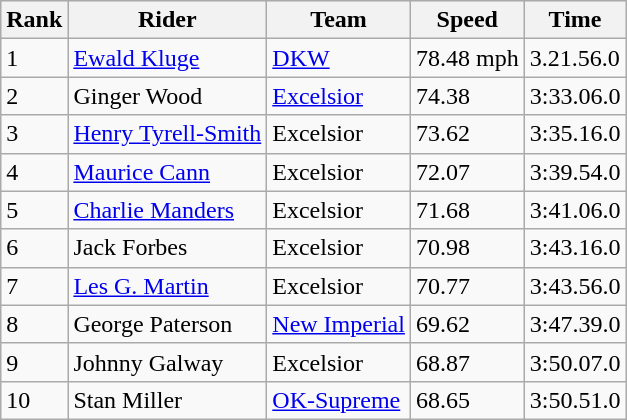<table class="wikitable">
<tr style="background:#efefef;">
<th>Rank</th>
<th>Rider</th>
<th>Team</th>
<th>Speed</th>
<th>Time</th>
</tr>
<tr>
<td>1</td>
<td> <a href='#'>Ewald Kluge</a></td>
<td><a href='#'>DKW</a></td>
<td>78.48 mph</td>
<td>3.21.56.0</td>
</tr>
<tr>
<td>2</td>
<td> Ginger Wood</td>
<td><a href='#'>Excelsior</a></td>
<td>74.38</td>
<td>3:33.06.0</td>
</tr>
<tr>
<td>3</td>
<td> <a href='#'>Henry Tyrell-Smith</a></td>
<td>Excelsior</td>
<td>73.62</td>
<td>3:35.16.0</td>
</tr>
<tr>
<td>4</td>
<td> <a href='#'>Maurice Cann</a></td>
<td>Excelsior</td>
<td>72.07</td>
<td>3:39.54.0</td>
</tr>
<tr>
<td>5</td>
<td> <a href='#'>Charlie Manders</a></td>
<td>Excelsior</td>
<td>71.68</td>
<td>3:41.06.0</td>
</tr>
<tr>
<td>6</td>
<td> Jack Forbes</td>
<td>Excelsior</td>
<td>70.98</td>
<td>3:43.16.0</td>
</tr>
<tr>
<td>7</td>
<td> <a href='#'>Les G. Martin</a></td>
<td>Excelsior</td>
<td>70.77</td>
<td>3:43.56.0</td>
</tr>
<tr>
<td>8</td>
<td> George Paterson</td>
<td><a href='#'>New Imperial</a></td>
<td>69.62</td>
<td>3:47.39.0</td>
</tr>
<tr>
<td>9</td>
<td> Johnny Galway</td>
<td>Excelsior</td>
<td>68.87</td>
<td>3:50.07.0</td>
</tr>
<tr>
<td>10</td>
<td> Stan Miller</td>
<td><a href='#'>OK-Supreme</a></td>
<td>68.65</td>
<td>3:50.51.0</td>
</tr>
</table>
